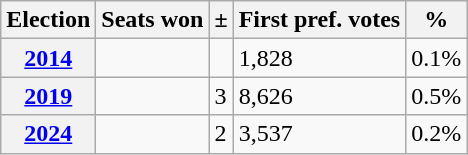<table class="wikitable">
<tr>
<th>Election</th>
<th>Seats won</th>
<th>±</th>
<th>First pref. votes</th>
<th>%</th>
</tr>
<tr>
<th><a href='#'>2014</a></th>
<td></td>
<td></td>
<td>1,828</td>
<td>0.1%</td>
</tr>
<tr>
<th><a href='#'>2019</a></th>
<td></td>
<td> 3</td>
<td>8,626</td>
<td>0.5%</td>
</tr>
<tr>
<th><a href='#'>2024</a></th>
<td></td>
<td> 2</td>
<td>3,537</td>
<td>0.2%</td>
</tr>
</table>
